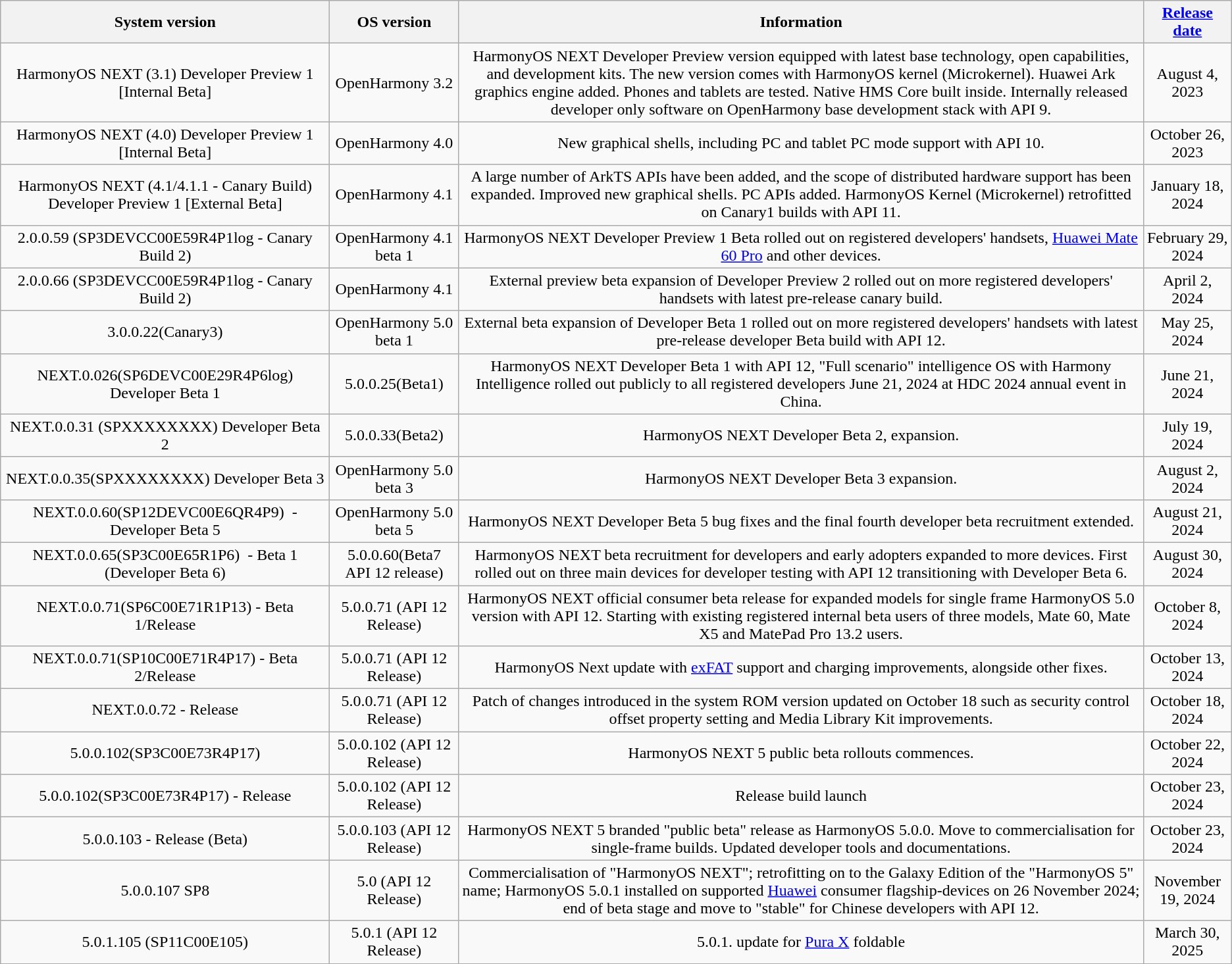<table class="wikitable sortable" style="text-align:center">
<tr>
<th>System version</th>
<th>OS version</th>
<th>Information</th>
<th><a href='#'>Release date</a></th>
</tr>
<tr>
<td>HarmonyOS NEXT (3.1) Developer Preview 1 [Internal Beta]</td>
<td>OpenHarmony 3.2</td>
<td>HarmonyOS NEXT Developer Preview version equipped with latest base technology, open capabilities, and development kits. The new version comes with HarmonyOS kernel (Microkernel). Huawei Ark graphics engine added. Phones and tablets are tested. Native HMS Core built inside. Internally released developer only software on OpenHarmony base development stack with API 9.</td>
<td>August 4, 2023</td>
</tr>
<tr>
<td>HarmonyOS NEXT (4.0) Developer Preview 1 [Internal Beta]</td>
<td>OpenHarmony 4.0</td>
<td>New graphical shells, including PC and tablet PC mode support with API 10.</td>
<td>October 26, 2023</td>
</tr>
<tr>
<td>HarmonyOS NEXT (4.1/4.1.1 - Canary Build) Developer Preview 1 [External Beta]</td>
<td>OpenHarmony 4.1</td>
<td>A large number of ArkTS APIs have been added, and the scope of distributed hardware support has been expanded. Improved new graphical shells. PC APIs added. HarmonyOS Kernel (Microkernel) retrofitted on Canary1 builds with API 11.</td>
<td>January 18, 2024</td>
</tr>
<tr>
<td>2.0.0.59 (SP3DEVCC00E59R4P1log - Canary Build 2)</td>
<td>OpenHarmony 4.1 beta 1</td>
<td>HarmonyOS NEXT Developer Preview 1 Beta rolled out on registered developers' handsets, <a href='#'>Huawei Mate 60 Pro</a> and other devices.</td>
<td>February 29, 2024</td>
</tr>
<tr>
<td>2.0.0.66 (SP3DEVCC00E59R4P1log - Canary Build 2)</td>
<td>OpenHarmony 4.1</td>
<td>External preview beta expansion of Developer Preview 2 rolled out on more registered developers' handsets with latest pre-release canary build.</td>
<td>April 2, 2024</td>
</tr>
<tr>
<td>3.0.0.22(Canary3)</td>
<td>OpenHarmony 5.0 beta 1</td>
<td>External beta expansion of Developer Beta 1 rolled out on more registered developers' handsets with latest pre-release developer Beta build with API 12.</td>
<td>May 25, 2024</td>
</tr>
<tr>
<td>NEXT.0.026(SP6DEVC00E29R4P6log) Developer Beta 1</td>
<td>5.0.0.25(Beta1)</td>
<td>HarmonyOS NEXT Developer Beta 1 with API 12, "Full scenario" intelligence OS with Harmony Intelligence rolled out publicly to all registered developers June 21, 2024 at HDC 2024 annual event in China.</td>
<td>June 21, 2024</td>
</tr>
<tr>
<td>NEXT.0.0.31 (SPXXXXXXXX) Developer Beta 2</td>
<td>5.0.0.33(Beta2)</td>
<td>HarmonyOS NEXT Developer Beta 2, expansion.</td>
<td>July 19, 2024</td>
</tr>
<tr>
<td>NEXT.0.0.35(SPXXXXXXXX) Developer Beta 3</td>
<td>OpenHarmony 5.0 beta 3</td>
<td>HarmonyOS NEXT Developer Beta 3 expansion.</td>
<td>August 2, 2024</td>
</tr>
<tr>
<td>NEXT.0.0.60(SP12DEVC00E6QR4P9)  - Developer Beta 5</td>
<td>OpenHarmony 5.0 beta 5</td>
<td>HarmonyOS NEXT Developer Beta 5 bug fixes and the final fourth developer beta recruitment extended.</td>
<td>August 21, 2024</td>
</tr>
<tr>
<td>NEXT.0.0.65(SP3C00E65R1P6)  - Beta 1 (Developer Beta 6)</td>
<td>5.0.0.60(Beta7 API 12 release)</td>
<td>HarmonyOS NEXT beta recruitment for developers and early adopters expanded to more devices. First rolled out on three main devices for developer testing with API 12 transitioning with Developer Beta 6.</td>
<td>August 30, 2024</td>
</tr>
<tr>
<td>NEXT.0.0.71(SP6C00E71R1P13) - Beta 1/Release</td>
<td>5.0.0.71 (API 12 Release)</td>
<td>HarmonyOS NEXT official consumer beta release for expanded models for single frame HarmonyOS 5.0 version with API 12. Starting with existing registered internal beta users of three models, Mate 60, Mate X5 and MatePad Pro 13.2 users.</td>
<td>October 8, 2024</td>
</tr>
<tr>
<td>NEXT.0.0.71(SP10C00E71R4P17) - Beta 2/Release</td>
<td>5.0.0.71 (API 12 Release)</td>
<td>HarmonyOS Next update with <a href='#'>exFAT</a> support and charging improvements, alongside other fixes.</td>
<td>October 13, 2024</td>
</tr>
<tr>
<td>NEXT.0.0.72 - Release</td>
<td>5.0.0.71 (API 12 Release)</td>
<td>Patch of changes introduced in the system ROM version updated on October 18 such as security control offset property setting and Media Library Kit improvements.</td>
<td>October 18, 2024</td>
</tr>
<tr>
<td>5.0.0.102(SP3C00E73R4P17)</td>
<td>5.0.0.102 (API 12 Release)</td>
<td>HarmonyOS NEXT 5 public beta rollouts commences.</td>
<td>October 22, 2024</td>
</tr>
<tr>
<td>5.0.0.102(SP3C00E73R4P17) - Release</td>
<td>5.0.0.102 (API 12 Release)</td>
<td>Release build launch</td>
<td>October 23, 2024</td>
</tr>
<tr>
<td>5.0.0.103 - Release (Beta)</td>
<td>5.0.0.103 (API 12 Release)</td>
<td>HarmonyOS NEXT 5 branded "public beta" release as HarmonyOS 5.0.0. Move to commercialisation for single-frame builds. Updated developer tools and documentations.</td>
<td>October 23, 2024</td>
</tr>
<tr>
<td>5.0.0.107 SP8</td>
<td>5.0 (API 12 Release)</td>
<td>Commercialisation of "HarmonyOS NEXT"; retrofitting on to the Galaxy Edition of the "HarmonyOS 5" name; HarmonyOS 5.0.1 installed on supported <a href='#'>Huawei</a> consumer flagship-devices on 26 November 2024; end of beta stage and move to "stable" for Chinese developers with API 12.</td>
<td>November 19, 2024</td>
</tr>
<tr>
<td>5.0.1.105 (SP11C00E105)</td>
<td>5.0.1 (API 12 Release)</td>
<td>5.0.1. update for <a href='#'>Pura X</a> foldable</td>
<td>March 30, 2025</td>
</tr>
<tr>
</tr>
</table>
